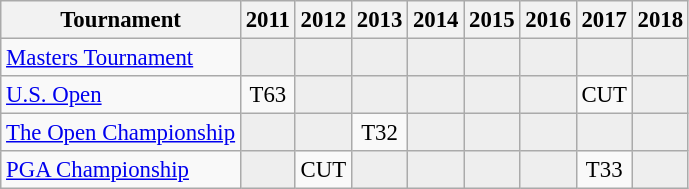<table class="wikitable" style="font-size:95%;text-align:center;">
<tr>
<th>Tournament</th>
<th>2011</th>
<th>2012</th>
<th>2013</th>
<th>2014</th>
<th>2015</th>
<th>2016</th>
<th>2017</th>
<th>2018</th>
</tr>
<tr>
<td align=left><a href='#'>Masters Tournament</a></td>
<td style="background:#eeeeee;"></td>
<td style="background:#eeeeee;"></td>
<td style="background:#eeeeee;"></td>
<td style="background:#eeeeee;"></td>
<td style="background:#eeeeee;"></td>
<td style="background:#eeeeee;"></td>
<td style="background:#eeeeee;"></td>
<td style="background:#eeeeee;"></td>
</tr>
<tr>
<td align=left><a href='#'>U.S. Open</a></td>
<td>T63</td>
<td style="background:#eeeeee;"></td>
<td style="background:#eeeeee;"></td>
<td style="background:#eeeeee;"></td>
<td style="background:#eeeeee;"></td>
<td style="background:#eeeeee;"></td>
<td>CUT</td>
<td style="background:#eeeeee;"></td>
</tr>
<tr>
<td align=left><a href='#'>The Open Championship</a></td>
<td style="background:#eeeeee;"></td>
<td style="background:#eeeeee;"></td>
<td>T32</td>
<td style="background:#eeeeee;"></td>
<td style="background:#eeeeee;"></td>
<td style="background:#eeeeee;"></td>
<td style="background:#eeeeee;"></td>
<td style="background:#eeeeee;"></td>
</tr>
<tr>
<td align=left><a href='#'>PGA Championship</a></td>
<td style="background:#eeeeee;"></td>
<td>CUT</td>
<td style="background:#eeeeee;"></td>
<td style="background:#eeeeee;"></td>
<td style="background:#eeeeee;"></td>
<td style="background:#eeeeee;"></td>
<td>T33</td>
<td style="background:#eeeeee;"></td>
</tr>
</table>
